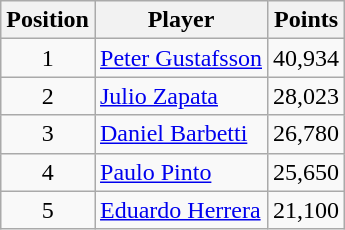<table class=wikitable>
<tr>
<th>Position</th>
<th>Player</th>
<th>Points</th>
</tr>
<tr>
<td align=center>1</td>
<td> <a href='#'>Peter Gustafsson</a></td>
<td align=center>40,934</td>
</tr>
<tr>
<td align=center>2</td>
<td> <a href='#'>Julio Zapata</a></td>
<td align=center>28,023</td>
</tr>
<tr>
<td align=center>3</td>
<td> <a href='#'>Daniel Barbetti</a></td>
<td align=center>26,780</td>
</tr>
<tr>
<td align=center>4</td>
<td> <a href='#'>Paulo Pinto</a></td>
<td align=center>25,650</td>
</tr>
<tr>
<td align=center>5</td>
<td> <a href='#'>Eduardo Herrera</a></td>
<td align=center>21,100</td>
</tr>
</table>
